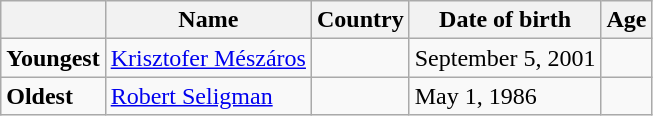<table class="wikitable">
<tr>
<th></th>
<th>Name</th>
<th>Country</th>
<th>Date of birth</th>
<th>Age</th>
</tr>
<tr>
<td><strong>Youngest</strong></td>
<td><a href='#'>Krisztofer Mészáros</a></td>
<td></td>
<td>September 5, 2001</td>
<td></td>
</tr>
<tr>
<td><strong>Oldest</strong></td>
<td><a href='#'>Robert Seligman</a></td>
<td></td>
<td>May 1, 1986</td>
<td></td>
</tr>
</table>
